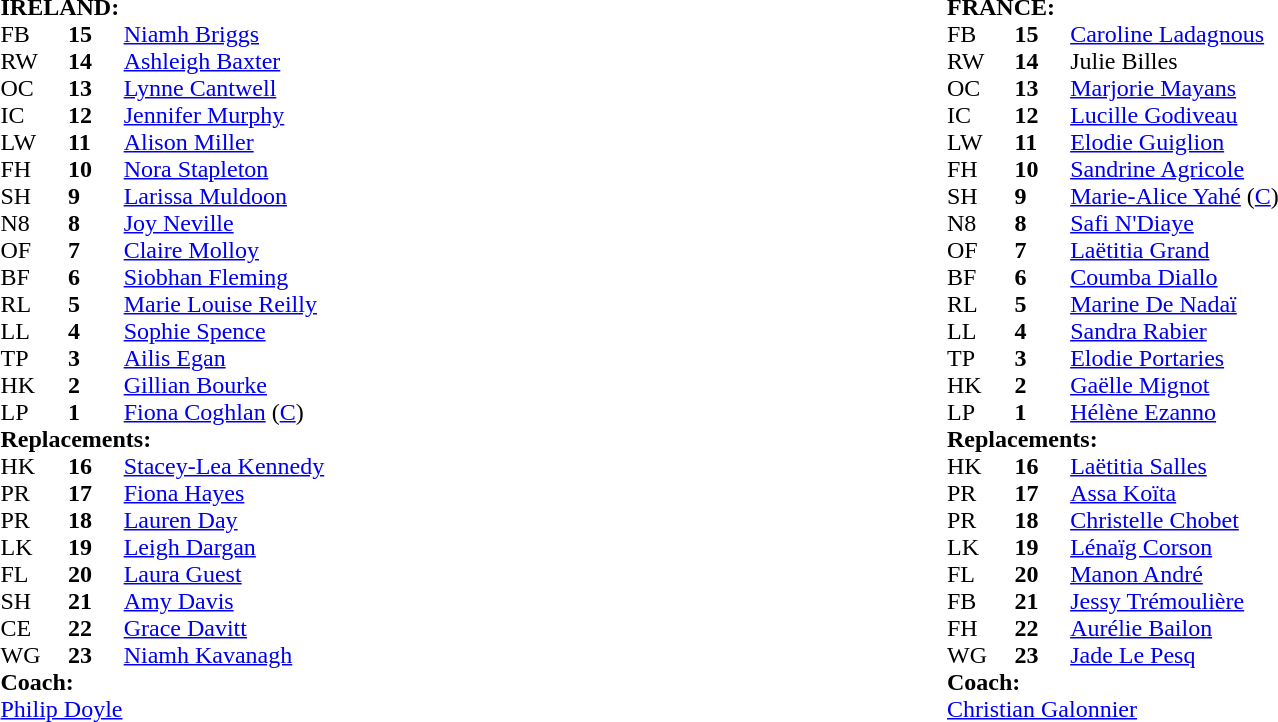<table style="width:100%">
<tr>
<td width="50%"><br><table cellspacing="0" cellpadding="0">
<tr>
<td colspan="4"><strong>IRELAND:</strong></td>
</tr>
<tr>
<th width="3%"></th>
<th width="3%"></th>
<th width="22%"></th>
<th width="22%"></th>
</tr>
<tr>
<td>FB</td>
<td><strong>15</strong></td>
<td><a href='#'>Niamh Briggs</a></td>
</tr>
<tr>
<td>RW</td>
<td><strong>14</strong></td>
<td><a href='#'>Ashleigh Baxter</a></td>
<td></td>
</tr>
<tr>
<td>OC</td>
<td><strong>13</strong></td>
<td><a href='#'>Lynne Cantwell</a></td>
</tr>
<tr>
<td>IC</td>
<td><strong>12</strong></td>
<td><a href='#'>Jennifer Murphy</a></td>
<td></td>
</tr>
<tr>
<td>LW</td>
<td><strong>11</strong></td>
<td><a href='#'>Alison Miller</a></td>
</tr>
<tr>
<td>FH</td>
<td><strong>10</strong></td>
<td><a href='#'>Nora Stapleton</a></td>
</tr>
<tr>
<td>SH</td>
<td><strong>9</strong></td>
<td><a href='#'>Larissa Muldoon</a></td>
</tr>
<tr>
<td>N8</td>
<td><strong>8</strong></td>
<td><a href='#'>Joy Neville</a></td>
</tr>
<tr>
<td>OF</td>
<td><strong>7</strong></td>
<td><a href='#'>Claire Molloy</a></td>
</tr>
<tr>
<td>BF</td>
<td><strong>6</strong></td>
<td><a href='#'>Siobhan Fleming</a></td>
<td></td>
</tr>
<tr>
<td>RL</td>
<td><strong>5</strong></td>
<td><a href='#'>Marie Louise Reilly</a></td>
</tr>
<tr>
<td>LL</td>
<td><strong>4</strong></td>
<td><a href='#'>Sophie Spence</a></td>
</tr>
<tr>
<td>TP</td>
<td><strong>3</strong></td>
<td><a href='#'>Ailis Egan</a></td>
</tr>
<tr>
<td>HK</td>
<td><strong>2</strong></td>
<td><a href='#'>Gillian Bourke</a></td>
</tr>
<tr>
<td>LP</td>
<td><strong>1</strong></td>
<td><a href='#'>Fiona Coghlan</a> (<a href='#'>C</a>)</td>
</tr>
<tr>
<td colspan=4><strong>Replacements:</strong></td>
</tr>
<tr>
<td>HK</td>
<td><strong>16</strong></td>
<td><a href='#'>Stacey-Lea Kennedy</a></td>
</tr>
<tr>
<td>PR</td>
<td><strong>17</strong></td>
<td><a href='#'>Fiona Hayes</a></td>
</tr>
<tr>
<td>PR</td>
<td><strong>18</strong></td>
<td><a href='#'>Lauren Day</a></td>
</tr>
<tr>
<td>LK</td>
<td><strong>19</strong></td>
<td><a href='#'>Leigh Dargan</a></td>
</tr>
<tr>
<td>FL</td>
<td><strong>20</strong></td>
<td><a href='#'>Laura Guest</a></td>
<td></td>
</tr>
<tr>
<td>SH</td>
<td><strong>21</strong></td>
<td><a href='#'>Amy Davis</a></td>
</tr>
<tr>
<td>CE</td>
<td><strong>22</strong></td>
<td><a href='#'>Grace Davitt</a></td>
<td></td>
</tr>
<tr>
<td>WG</td>
<td><strong>23</strong></td>
<td><a href='#'>Niamh Kavanagh</a></td>
<td></td>
</tr>
<tr>
<td colspan="4"><strong>Coach:</strong></td>
</tr>
<tr>
<td colspan="4"> <a href='#'>Philip Doyle</a></td>
</tr>
<tr>
</tr>
</table>
</td>
<td width="50%"><br><table cellspacing="0" cellpadding="0">
<tr>
<td colspan="4"><strong>FRANCE:</strong></td>
</tr>
<tr>
<th width="3%"></th>
<th width="3%"></th>
<th width="22%"></th>
<th width="22%"></th>
</tr>
<tr>
<td>FB</td>
<td><strong>15</strong></td>
<td><a href='#'>Caroline Ladagnous</a></td>
</tr>
<tr>
<td>RW</td>
<td><strong>14</strong></td>
<td>Julie Billes</td>
<td></td>
</tr>
<tr>
<td>OC</td>
<td><strong>13</strong></td>
<td><a href='#'>Marjorie Mayans</a></td>
</tr>
<tr>
<td>IC</td>
<td><strong>12</strong></td>
<td><a href='#'>Lucille Godiveau</a></td>
<td></td>
</tr>
<tr>
<td>LW</td>
<td><strong>11</strong></td>
<td><a href='#'>Elodie Guiglion</a></td>
<td></td>
</tr>
<tr>
<td>FH</td>
<td><strong>10</strong></td>
<td><a href='#'>Sandrine Agricole</a></td>
</tr>
<tr>
<td>SH</td>
<td><strong>9</strong></td>
<td><a href='#'>Marie-Alice Yahé</a>  (<a href='#'>C</a>)</td>
</tr>
<tr>
<td>N8</td>
<td><strong>8</strong></td>
<td><a href='#'>Safi N'Diaye</a></td>
</tr>
<tr>
<td>OF</td>
<td><strong>7</strong></td>
<td><a href='#'>Laëtitia Grand</a></td>
<td></td>
</tr>
<tr>
<td>BF</td>
<td><strong>6</strong></td>
<td><a href='#'>Coumba Diallo</a></td>
</tr>
<tr>
<td>RL</td>
<td><strong>5</strong></td>
<td><a href='#'>Marine De Nadaï</a></td>
</tr>
<tr>
<td>LL</td>
<td><strong>4</strong></td>
<td><a href='#'>Sandra Rabier</a></td>
<td></td>
</tr>
<tr>
<td>TP</td>
<td><strong>3</strong></td>
<td><a href='#'>Elodie Portaries</a></td>
<td></td>
</tr>
<tr>
<td>HK</td>
<td><strong>2</strong></td>
<td><a href='#'>Gaëlle Mignot</a></td>
<td></td>
</tr>
<tr>
<td>LP</td>
<td><strong>1</strong></td>
<td><a href='#'>Hélène Ezanno</a></td>
<td></td>
</tr>
<tr>
<td colspan=4><strong>Replacements:</strong></td>
</tr>
<tr>
<td>HK</td>
<td><strong>16</strong></td>
<td><a href='#'>Laëtitia Salles</a></td>
<td></td>
</tr>
<tr>
<td>PR</td>
<td><strong>17</strong></td>
<td><a href='#'>Assa Koïta</a></td>
<td></td>
</tr>
<tr>
<td>PR</td>
<td><strong>18</strong></td>
<td><a href='#'>Christelle Chobet</a></td>
<td></td>
</tr>
<tr>
<td>LK</td>
<td><strong>19</strong></td>
<td><a href='#'>Lénaïg Corson</a></td>
<td></td>
</tr>
<tr>
<td>FL</td>
<td><strong>20</strong></td>
<td><a href='#'>Manon André</a></td>
<td></td>
</tr>
<tr>
<td>FB</td>
<td><strong>21</strong></td>
<td><a href='#'>Jessy Trémoulière</a></td>
<td></td>
</tr>
<tr>
<td>FH</td>
<td><strong>22</strong></td>
<td><a href='#'>Aurélie Bailon</a></td>
<td></td>
</tr>
<tr>
<td>WG</td>
<td><strong>23</strong></td>
<td><a href='#'>Jade Le Pesq</a></td>
<td></td>
</tr>
<tr>
<td colspan="4"><strong>Coach:</strong></td>
</tr>
<tr>
<td colspan="4"> <a href='#'>Christian Galonnier</a></td>
</tr>
<tr>
</tr>
</table>
</td>
</tr>
</table>
